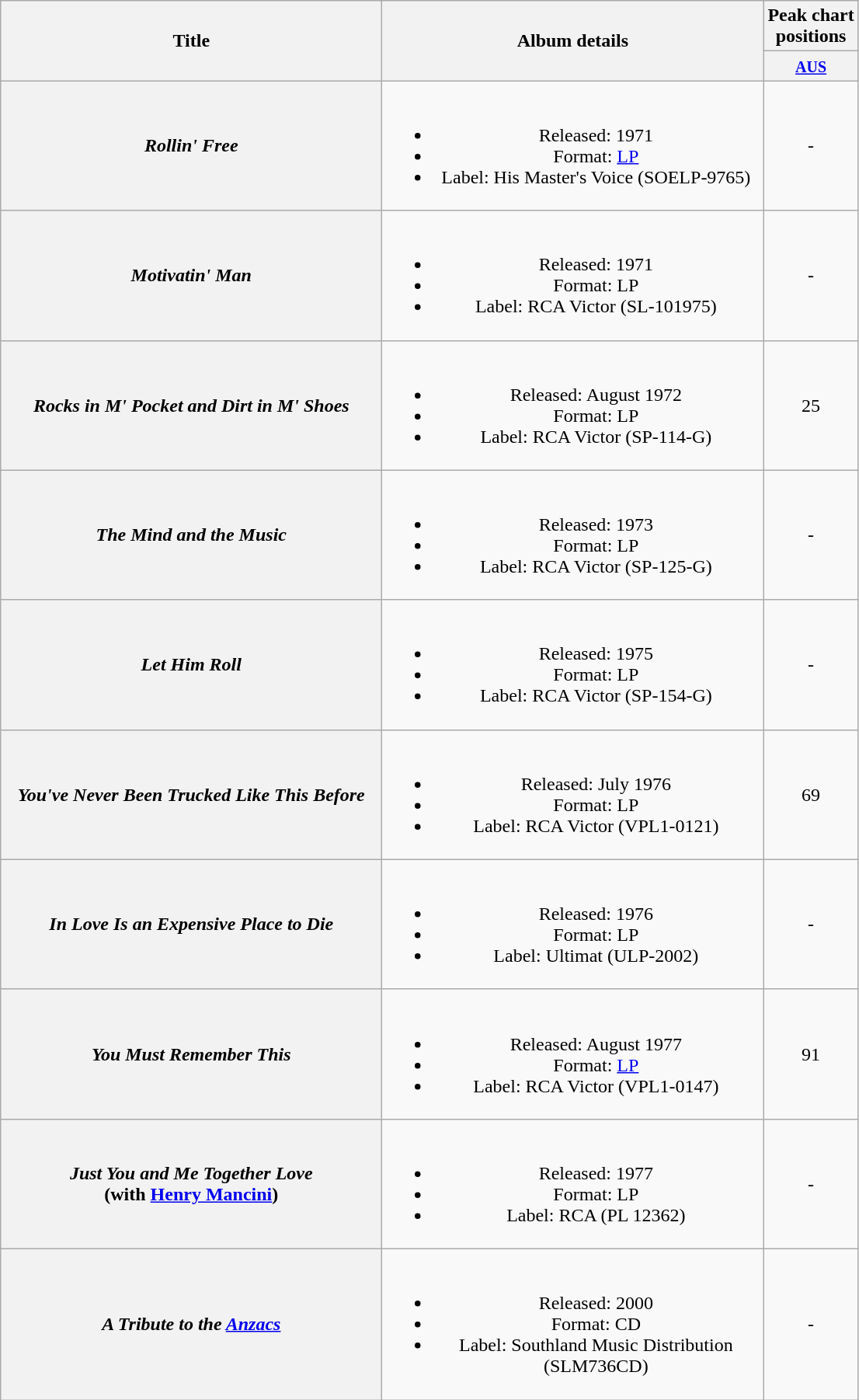<table class="wikitable plainrowheaders" style="text-align:center;" border="1">
<tr>
<th scope="col" rowspan="2" style="width:20em;">Title</th>
<th scope="col" rowspan="2" style="width:20em;">Album details</th>
<th scope="col" colspan="1">Peak chart<br>positions</th>
</tr>
<tr>
<th scope="col" style="text-align:center;"><small><a href='#'>AUS</a></small><br></th>
</tr>
<tr>
<th scope="row"><em>Rollin' Free</em></th>
<td><br><ul><li>Released: 1971</li><li>Format: <a href='#'>LP</a></li><li>Label: His Master's Voice (SOELP-9765)</li></ul></td>
<td align="center">-</td>
</tr>
<tr>
<th scope="row"><em>Motivatin' Man</em></th>
<td><br><ul><li>Released: 1971</li><li>Format: LP</li><li>Label: RCA Victor (SL-101975)</li></ul></td>
<td align="center">-</td>
</tr>
<tr>
<th scope="row"><em>Rocks in M' Pocket and Dirt in M' Shoes</em></th>
<td><br><ul><li>Released: August 1972</li><li>Format: LP</li><li>Label: RCA Victor (SP-114-G)</li></ul></td>
<td align="center">25</td>
</tr>
<tr>
<th scope="row"><em>The Mind and the Music</em></th>
<td><br><ul><li>Released: 1973</li><li>Format: LP</li><li>Label: RCA Victor (SP-125-G)</li></ul></td>
<td align="center">-</td>
</tr>
<tr>
<th scope="row"><em>Let Him Roll</em></th>
<td><br><ul><li>Released: 1975</li><li>Format: LP</li><li>Label: RCA Victor (SP-154-G)</li></ul></td>
<td align="center">-</td>
</tr>
<tr>
<th scope="row"><em>You've Never Been Trucked Like This Before</em></th>
<td><br><ul><li>Released: July 1976</li><li>Format: LP</li><li>Label: RCA Victor (VPL1-0121)</li></ul></td>
<td align="center">69</td>
</tr>
<tr>
<th scope="row"><em>In Love Is an Expensive Place to Die</em></th>
<td><br><ul><li>Released: 1976</li><li>Format: LP</li><li>Label: Ultimat (ULP-2002)</li></ul></td>
<td align="center">-</td>
</tr>
<tr>
<th scope="row"><em>You Must Remember This</em></th>
<td><br><ul><li>Released: August 1977</li><li>Format: <a href='#'>LP</a></li><li>Label: RCA Victor (VPL1-0147)</li></ul></td>
<td align="center">91</td>
</tr>
<tr>
<th scope="row"><em>Just You and Me Together Love</em> <br> (with <a href='#'>Henry Mancini</a>)</th>
<td><br><ul><li>Released: 1977</li><li>Format: LP</li><li>Label: RCA (PL 12362)</li></ul></td>
<td align="center">-</td>
</tr>
<tr>
<th scope="row"><em>A Tribute to the <a href='#'>Anzacs</a></em></th>
<td><br><ul><li>Released: 2000</li><li>Format: CD</li><li>Label: Southland Music Distribution (SLM736CD)</li></ul></td>
<td align="center">-</td>
</tr>
</table>
